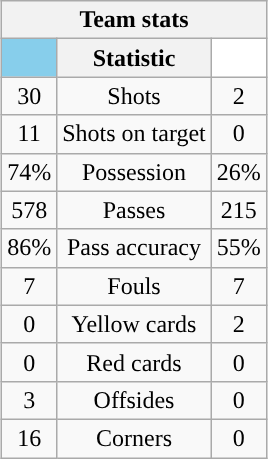<table class="wikitable" style="margin-left: auto; margin-right: auto; border: none; text-align:center;">
<tr>
<th colspan=3>Team stats</th>
</tr>
<tr>
<th style="background: #87CEEB; color: #FFFFFF;"> <a href='#'></a></th>
<th>Statistic</th>
<th style="background: #FFFFFF; color: #2D2A4A;"> <a href='#'></a></th>
</tr>
<tr>
<td>30</td>
<td>Shots</td>
<td>2</td>
</tr>
<tr>
<td>11</td>
<td>Shots on target</td>
<td>0</td>
</tr>
<tr>
<td>74%</td>
<td>Possession</td>
<td>26%</td>
</tr>
<tr>
<td>578</td>
<td>Passes</td>
<td>215</td>
</tr>
<tr>
<td>86%</td>
<td>Pass accuracy</td>
<td>55%</td>
</tr>
<tr>
<td>7</td>
<td>Fouls</td>
<td>7</td>
</tr>
<tr>
<td>0</td>
<td>Yellow cards</td>
<td>2</td>
</tr>
<tr>
<td>0</td>
<td>Red cards</td>
<td>0</td>
</tr>
<tr>
<td>3</td>
<td>Offsides</td>
<td>0</td>
</tr>
<tr>
<td>16</td>
<td>Corners</td>
<td>0</td>
</tr>
</table>
